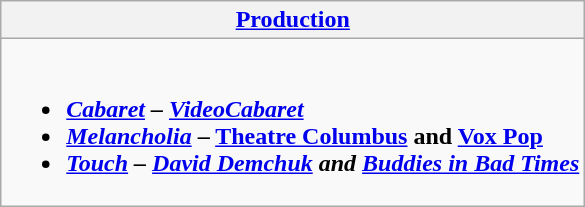<table class=wikitable style="width="100%">
<tr>
<th colspan=2><a href='#'>Production</a></th>
</tr>
<tr>
<td valign="top" colspan=2><br><ul><li><strong><em><a href='#'>Cabaret</a><em> – <a href='#'>VideoCabaret</a><strong></li><li></em></strong><a href='#'>Melancholia</a></em> – <a href='#'>Theatre Columbus</a> and <a href='#'>Vox Pop</a></strong></li><li><strong><em><a href='#'>Touch</a><em> – <a href='#'>David Demchuk</a> and <a href='#'>Buddies in Bad Times</a><strong></li></ul></td>
</tr>
</table>
